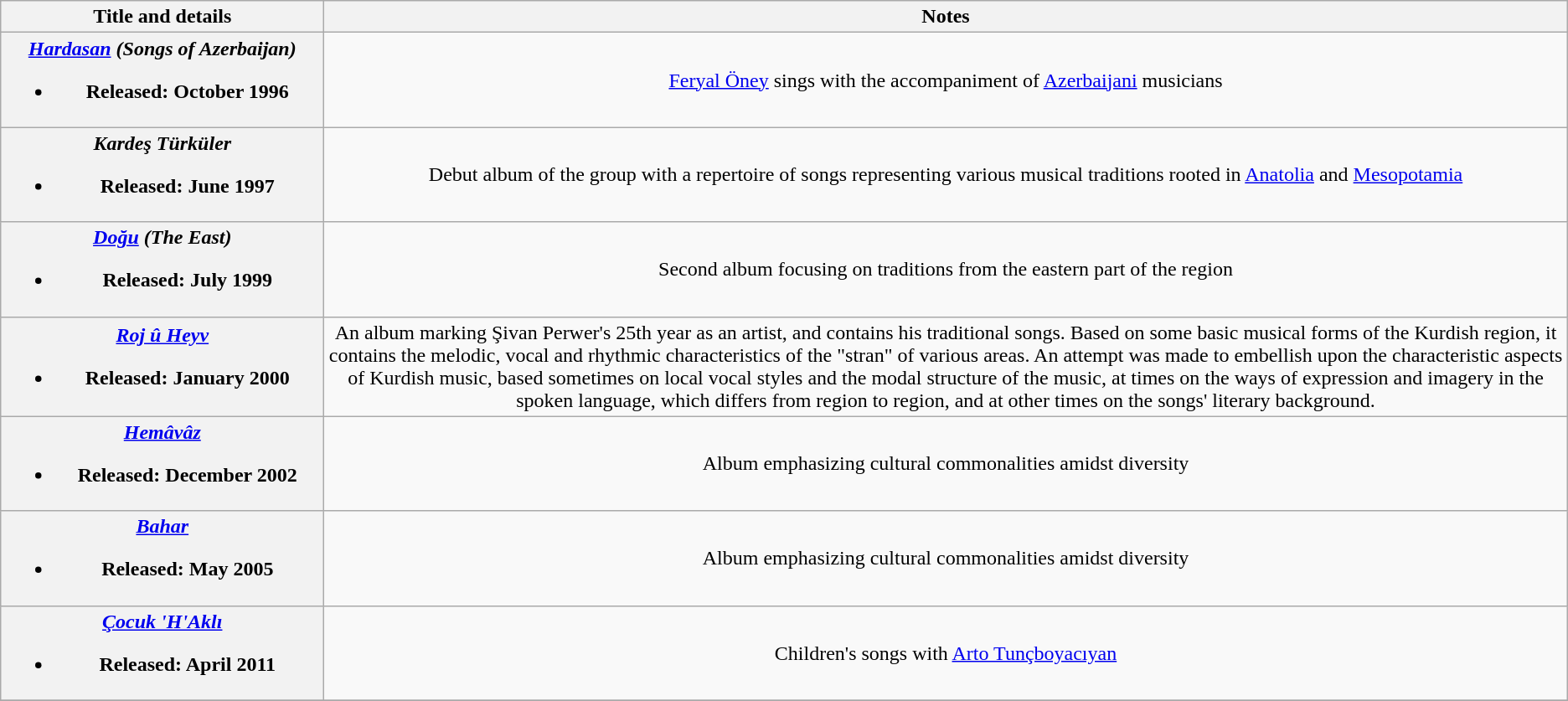<table class="wikitable plainrowheaders" style="text-align:center;">
<tr>
<th scope="col" width="250">Title and details</th>
<th scope="col">Notes</th>
</tr>
<tr>
<th scope="row"><em><a href='#'>Hardasan</a> (Songs of Azerbaijan)</em><br><ul><li>Released: October 1996</li></ul></th>
<td><a href='#'>Feryal Öney</a> sings with the accompaniment of <a href='#'>Azerbaijani</a> musicians</td>
</tr>
<tr>
<th scope="row"><em>Kardeş Türküler</em><br><ul><li>Released: June 1997</li></ul></th>
<td>Debut album of the group with a repertoire of songs representing various musical traditions rooted in <a href='#'>Anatolia</a> and <a href='#'>Mesopotamia</a></td>
</tr>
<tr>
<th scope="row"><em><a href='#'>Doğu</a> (The East)</em><br><ul><li>Released: July 1999</li></ul></th>
<td>Second album focusing on traditions from the eastern part of the region</td>
</tr>
<tr>
<th scope="row"><em><a href='#'>Roj û Heyv</a></em><br><ul><li>Released: January 2000</li></ul></th>
<td>An album marking Şivan Perwer's 25th year as an artist, and contains his traditional songs. Based on some basic musical forms of the Kurdish region, it contains the melodic, vocal and rhythmic characteristics of the "stran" of various areas. An attempt was made to embellish upon the characteristic aspects of Kurdish music, based sometimes on local vocal styles and the modal structure of the music, at times on the ways of expression and imagery in the spoken language, which differs from region to region, and at other times on the songs' literary background.</td>
</tr>
<tr>
<th scope="row"><em><a href='#'>Hemâvâz</a></em><br><ul><li>Released: December 2002</li></ul></th>
<td>Album emphasizing cultural commonalities amidst diversity</td>
</tr>
<tr>
<th scope="row"><em><a href='#'>Bahar</a></em><br><ul><li>Released: May 2005</li></ul></th>
<td>Album emphasizing cultural commonalities amidst diversity</td>
</tr>
<tr>
<th scope="row"><em><a href='#'>Çocuk 'H'Aklı</a></em><br><ul><li>Released: April 2011</li></ul></th>
<td>Children's songs with <a href='#'>Arto Tunçboyacıyan</a></td>
</tr>
<tr>
</tr>
</table>
